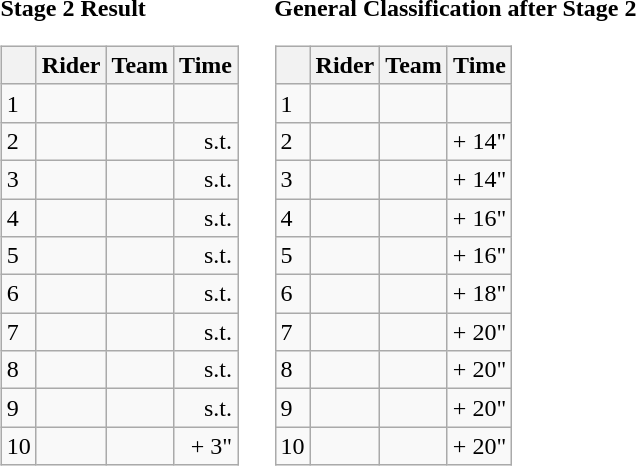<table>
<tr>
<td><strong>Stage 2 Result</strong><br><table class="wikitable">
<tr>
<th></th>
<th>Rider</th>
<th>Team</th>
<th>Time</th>
</tr>
<tr>
<td>1</td>
<td> </td>
<td></td>
<td align="right"></td>
</tr>
<tr>
<td>2</td>
<td></td>
<td></td>
<td align="right">s.t.</td>
</tr>
<tr>
<td>3</td>
<td></td>
<td></td>
<td align="right">s.t.</td>
</tr>
<tr>
<td>4</td>
<td></td>
<td></td>
<td align="right">s.t.</td>
</tr>
<tr>
<td>5</td>
<td></td>
<td></td>
<td align="right">s.t.</td>
</tr>
<tr>
<td>6</td>
<td></td>
<td></td>
<td align="right">s.t.</td>
</tr>
<tr>
<td>7</td>
<td> </td>
<td></td>
<td align="right">s.t.</td>
</tr>
<tr>
<td>8</td>
<td></td>
<td></td>
<td align="right">s.t.</td>
</tr>
<tr>
<td>9</td>
<td></td>
<td></td>
<td align="right">s.t.</td>
</tr>
<tr>
<td>10</td>
<td></td>
<td></td>
<td align="right">+ 3"</td>
</tr>
</table>
</td>
<td></td>
<td><strong>General Classification after Stage 2</strong><br><table class="wikitable">
<tr>
<th></th>
<th>Rider</th>
<th>Team</th>
<th>Time</th>
</tr>
<tr>
<td>1</td>
<td> </td>
<td></td>
<td align="right"></td>
</tr>
<tr>
<td>2</td>
<td></td>
<td></td>
<td align="right">+ 14"</td>
</tr>
<tr>
<td>3</td>
<td></td>
<td></td>
<td align="right">+ 14"</td>
</tr>
<tr>
<td>4</td>
<td></td>
<td></td>
<td align="right">+ 16"</td>
</tr>
<tr>
<td>5</td>
<td></td>
<td></td>
<td align="right">+ 16"</td>
</tr>
<tr>
<td>6</td>
<td> </td>
<td></td>
<td align="right">+ 18"</td>
</tr>
<tr>
<td>7</td>
<td></td>
<td></td>
<td align="right">+ 20"</td>
</tr>
<tr>
<td>8</td>
<td></td>
<td></td>
<td align="right">+ 20"</td>
</tr>
<tr>
<td>9</td>
<td></td>
<td></td>
<td align="right">+ 20"</td>
</tr>
<tr>
<td>10</td>
<td> </td>
<td></td>
<td align="right">+ 20"</td>
</tr>
</table>
</td>
</tr>
</table>
